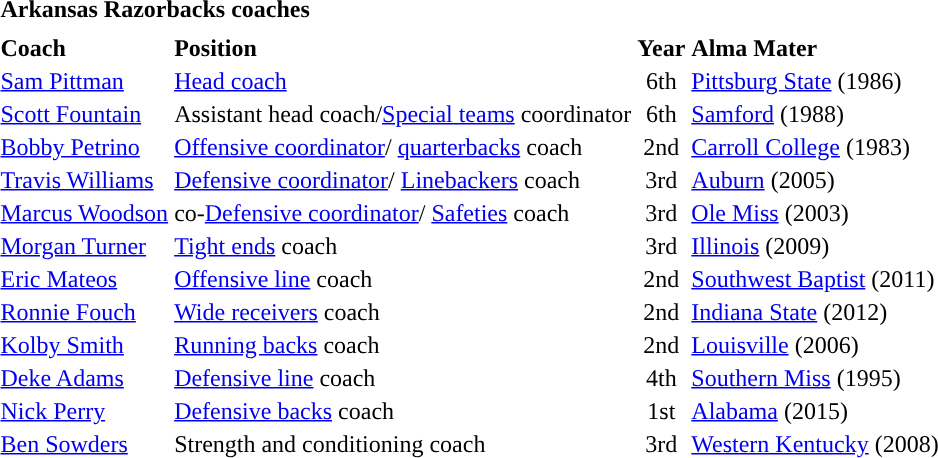<table class="toccolours" style="text-align: left;">
<tr>
<td colspan="9"><strong>Arkansas Razorbacks coaches</strong></td>
</tr>
<tr>
<td style="font-size: 95%;" valign="top"></td>
<td></td>
</tr>
<tr>
<th>Coach</th>
<th>Position</th>
<th>Year</th>
<th>Alma Mater</th>
<th></th>
</tr>
<tr>
<td><a href='#'>Sam Pittman</a></td>
<td><a href='#'>Head coach</a></td>
<td align=center>6th</td>
<td><a href='#'>Pittsburg State</a> (1986)</td>
</tr>
<tr>
<td><a href='#'>Scott Fountain</a></td>
<td>Assistant head coach/<a href='#'>Special teams</a> coordinator</td>
<td align=center>6th</td>
<td><a href='#'>Samford</a> (1988)</td>
</tr>
<tr>
<td><a href='#'>Bobby Petrino</a></td>
<td><a href='#'>Offensive coordinator</a>/ <a href='#'>quarterbacks</a> coach</td>
<td align=center>2nd</td>
<td><a href='#'>Carroll College</a> (1983)</td>
</tr>
<tr>
<td><a href='#'>Travis Williams</a></td>
<td><a href='#'>Defensive coordinator</a>/ <a href='#'>Linebackers</a> coach</td>
<td align=center>3rd</td>
<td><a href='#'>Auburn</a> (2005)</td>
</tr>
<tr>
<td><a href='#'>Marcus Woodson</a></td>
<td>co-<a href='#'>Defensive coordinator</a>/ <a href='#'>Safeties</a> coach</td>
<td align=center>3rd</td>
<td><a href='#'>Ole Miss</a> (2003)</td>
</tr>
<tr>
<td><a href='#'>Morgan Turner</a></td>
<td><a href='#'>Tight ends</a> coach</td>
<td align=center>3rd</td>
<td><a href='#'>Illinois</a> (2009)</td>
</tr>
<tr>
<td><a href='#'>Eric Mateos</a></td>
<td><a href='#'>Offensive line</a> coach</td>
<td align=center>2nd</td>
<td><a href='#'>Southwest Baptist</a> (2011)</td>
</tr>
<tr>
<td><a href='#'>Ronnie Fouch</a></td>
<td><a href='#'>Wide receivers</a> coach</td>
<td align=center>2nd</td>
<td><a href='#'>Indiana State</a> (2012)</td>
</tr>
<tr>
<td><a href='#'>Kolby Smith</a></td>
<td><a href='#'>Running backs</a> coach</td>
<td align=center>2nd</td>
<td><a href='#'>Louisville</a> (2006)</td>
</tr>
<tr>
<td><a href='#'>Deke Adams</a></td>
<td><a href='#'>Defensive line</a> coach</td>
<td align=center>4th</td>
<td><a href='#'>Southern Miss</a> (1995)</td>
</tr>
<tr>
<td><a href='#'>Nick Perry</a></td>
<td><a href='#'>Defensive backs</a> coach</td>
<td align=center>1st</td>
<td><a href='#'>Alabama</a> (2015)</td>
</tr>
<tr>
<td><a href='#'>Ben Sowders</a></td>
<td>Strength and conditioning coach</td>
<td align=center>3rd</td>
<td><a href='#'>Western Kentucky</a> (2008)</td>
</tr>
<tr>
</tr>
</table>
